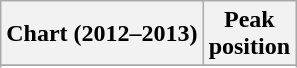<table class="wikitable sortable plainrowheaders" style="text-align:center">
<tr>
<th scope="col">Chart (2012–2013)</th>
<th scope="col">Peak<br> position</th>
</tr>
<tr>
</tr>
<tr>
</tr>
<tr>
</tr>
</table>
